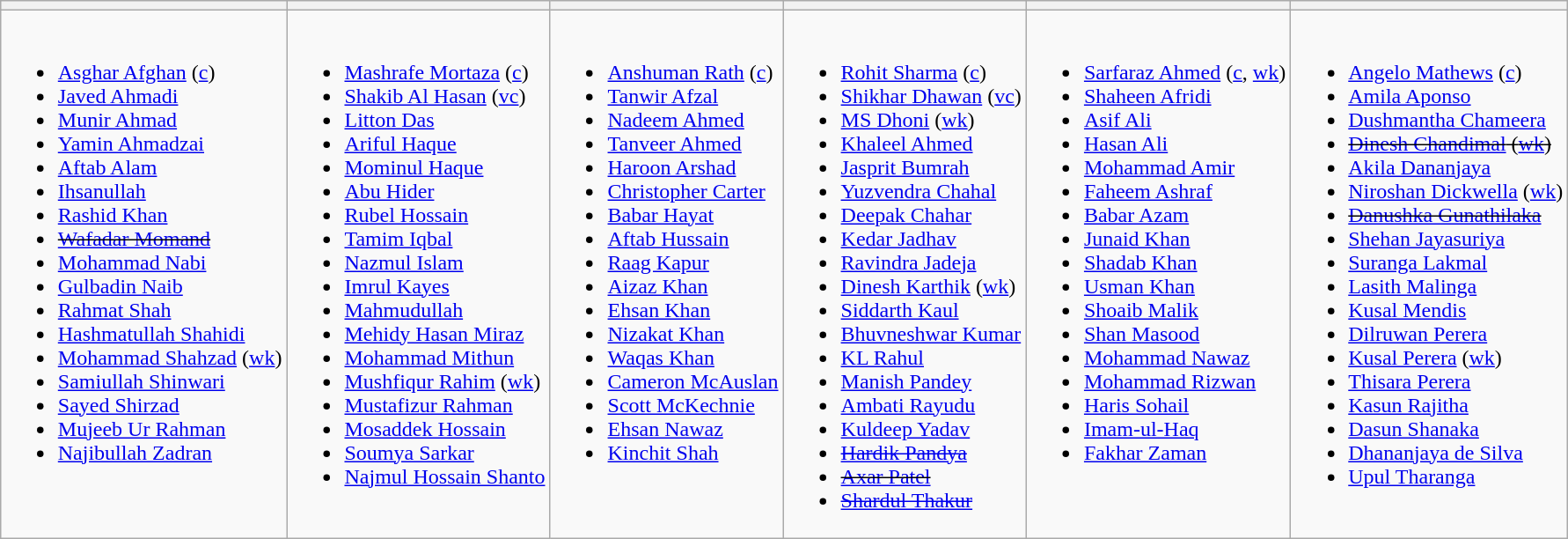<table class="wikitable" style="text-align:left; margin:auto">
<tr>
<th></th>
<th></th>
<th></th>
<th></th>
<th></th>
<th></th>
</tr>
<tr style="vertical-align:top">
<td><br><ul><li><a href='#'>Asghar Afghan</a> (<a href='#'>c</a>)</li><li><a href='#'>Javed Ahmadi</a></li><li><a href='#'>Munir Ahmad</a></li><li><a href='#'>Yamin Ahmadzai</a></li><li><a href='#'>Aftab Alam</a></li><li><a href='#'>Ihsanullah</a></li><li><a href='#'>Rashid Khan</a></li><li><s><a href='#'>Wafadar Momand</a></s></li><li><a href='#'>Mohammad Nabi</a></li><li><a href='#'>Gulbadin Naib</a></li><li><a href='#'>Rahmat Shah</a></li><li><a href='#'>Hashmatullah Shahidi</a></li><li><a href='#'>Mohammad Shahzad</a> (<a href='#'>wk</a>)</li><li><a href='#'>Samiullah Shinwari</a></li><li><a href='#'>Sayed Shirzad</a></li><li><a href='#'>Mujeeb Ur Rahman</a></li><li><a href='#'>Najibullah Zadran</a></li></ul></td>
<td><br><ul><li><a href='#'>Mashrafe Mortaza</a> (<a href='#'>c</a>)</li><li><a href='#'>Shakib Al Hasan</a> (<a href='#'>vc</a>)</li><li><a href='#'>Litton Das</a></li><li><a href='#'>Ariful Haque</a></li><li><a href='#'>Mominul Haque</a></li><li><a href='#'>Abu Hider</a></li><li><a href='#'>Rubel Hossain</a></li><li><a href='#'>Tamim Iqbal</a></li><li><a href='#'>Nazmul Islam</a></li><li><a href='#'>Imrul Kayes</a></li><li><a href='#'>Mahmudullah</a></li><li><a href='#'>Mehidy Hasan Miraz</a></li><li><a href='#'>Mohammad Mithun</a></li><li><a href='#'>Mushfiqur Rahim</a> (<a href='#'>wk</a>)</li><li><a href='#'>Mustafizur Rahman</a></li><li><a href='#'>Mosaddek Hossain</a></li><li><a href='#'>Soumya Sarkar</a></li><li><a href='#'>Najmul Hossain Shanto</a></li></ul></td>
<td><br><ul><li><a href='#'>Anshuman Rath</a> (<a href='#'>c</a>)</li><li><a href='#'>Tanwir Afzal</a></li><li><a href='#'>Nadeem Ahmed</a></li><li><a href='#'>Tanveer Ahmed</a></li><li><a href='#'>Haroon Arshad</a></li><li><a href='#'>Christopher Carter</a></li><li><a href='#'>Babar Hayat</a></li><li><a href='#'>Aftab Hussain</a></li><li><a href='#'>Raag Kapur</a></li><li><a href='#'>Aizaz Khan</a></li><li><a href='#'>Ehsan Khan</a></li><li><a href='#'>Nizakat Khan</a></li><li><a href='#'>Waqas Khan</a></li><li><a href='#'>Cameron McAuslan</a></li><li><a href='#'>Scott McKechnie</a></li><li><a href='#'>Ehsan Nawaz</a></li><li><a href='#'>Kinchit Shah</a></li></ul></td>
<td><br><ul><li><a href='#'>Rohit Sharma</a> (<a href='#'>c</a>)</li><li><a href='#'>Shikhar Dhawan</a> (<a href='#'>vc</a>)</li><li><a href='#'>MS Dhoni</a> (<a href='#'>wk</a>)</li><li><a href='#'>Khaleel Ahmed</a></li><li><a href='#'>Jasprit Bumrah</a></li><li><a href='#'>Yuzvendra Chahal</a></li><li><a href='#'>Deepak Chahar</a></li><li><a href='#'>Kedar Jadhav</a></li><li><a href='#'>Ravindra Jadeja</a></li><li><a href='#'>Dinesh Karthik</a> (<a href='#'>wk</a>)</li><li><a href='#'>Siddarth Kaul</a></li><li><a href='#'>Bhuvneshwar Kumar</a></li><li><a href='#'>KL Rahul</a></li><li><a href='#'>Manish Pandey</a></li><li><a href='#'>Ambati Rayudu</a></li><li><a href='#'>Kuldeep Yadav</a></li><li><a href='#'><s>Hardik Pandya</s></a></li><li><s><a href='#'>Axar Patel</a></s></li><li><a href='#'><s>Shardul Thakur</s></a></li></ul></td>
<td><br><ul><li><a href='#'>Sarfaraz Ahmed</a> (<a href='#'>c</a>, <a href='#'>wk</a>)</li><li><a href='#'>Shaheen Afridi</a></li><li><a href='#'>Asif Ali</a></li><li><a href='#'>Hasan Ali</a></li><li><a href='#'>Mohammad Amir</a></li><li><a href='#'>Faheem Ashraf</a></li><li><a href='#'>Babar Azam</a></li><li><a href='#'>Junaid Khan</a></li><li><a href='#'>Shadab Khan</a></li><li><a href='#'>Usman Khan</a></li><li><a href='#'>Shoaib Malik</a></li><li><a href='#'>Shan Masood</a></li><li><a href='#'>Mohammad Nawaz</a></li><li><a href='#'>Mohammad Rizwan</a></li><li><a href='#'>Haris Sohail</a></li><li><a href='#'>Imam-ul-Haq</a></li><li><a href='#'>Fakhar Zaman</a></li></ul></td>
<td><br><ul><li><a href='#'>Angelo Mathews</a> (<a href='#'>c</a>)</li><li><a href='#'>Amila Aponso</a></li><li><a href='#'>Dushmantha Chameera</a></li><li><s><a href='#'>Dinesh Chandimal</a> (<a href='#'>wk</a>)</s></li><li><a href='#'>Akila Dananjaya</a></li><li><a href='#'>Niroshan Dickwella</a>  (<a href='#'>wk</a>)</li><li><s><a href='#'>Danushka Gunathilaka</a></s></li><li><a href='#'>Shehan Jayasuriya</a></li><li><a href='#'>Suranga Lakmal</a></li><li><a href='#'>Lasith Malinga</a></li><li><a href='#'>Kusal Mendis</a></li><li><a href='#'>Dilruwan Perera</a></li><li><a href='#'>Kusal Perera</a> (<a href='#'>wk</a>)</li><li><a href='#'>Thisara Perera</a></li><li><a href='#'>Kasun Rajitha</a></li><li><a href='#'>Dasun Shanaka</a></li><li><a href='#'>Dhananjaya de Silva</a></li><li><a href='#'>Upul Tharanga</a></li></ul></td>
</tr>
</table>
